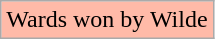<table class="wikitable">
<tr bgcolor="#FFBAA8">
<td>Wards won by Wilde</td>
</tr>
</table>
